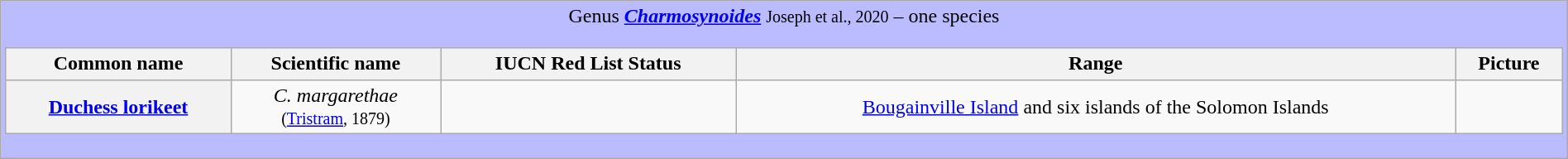<table class="wikitable" style="width:100%;text-align:center">
<tr>
<td colspan="100%" align="center" bgcolor="#BBBBFF">Genus <strong><em><a href='#'>Charmosynoides</a></em></strong> <small>Joseph et al., 2020</small> – one species<br><table class="wikitable" style="width:100%;text-align:center">
<tr>
<th scope="col">Common name</th>
<th scope="col">Scientific name</th>
<th scope="col">IUCN Red List Status</th>
<th scope="col">Range</th>
<th scope="col">Picture</th>
</tr>
<tr>
<th scope="row"><a href='#'>Duchess lorikeet</a></th>
<td><em>C. margarethae</em> <br><small>(<a href='#'>Tristram</a>, 1879)</small></td>
<td></td>
<td><a href='#'>Bougainville Island</a> and six islands of the Solomon Islands</td>
<td></td>
</tr>
</table>
</td>
</tr>
</table>
